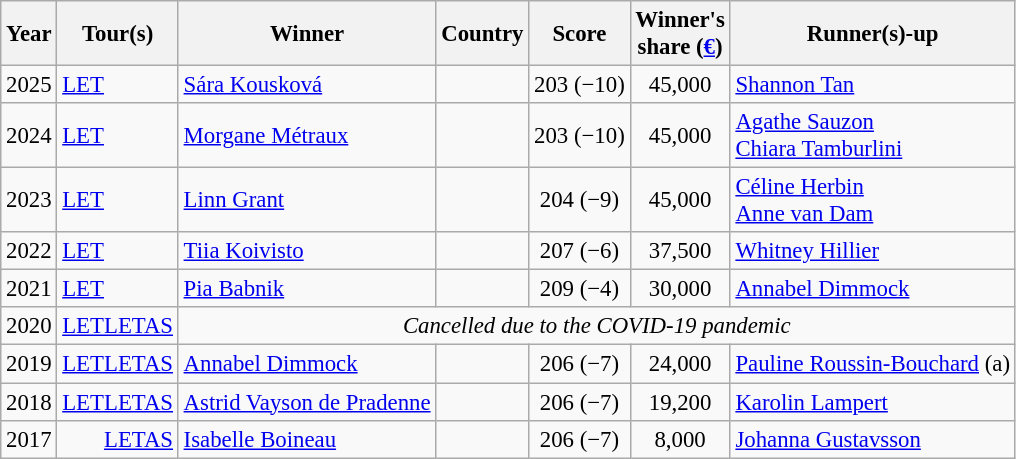<table class=wikitable style="font-size:95%">
<tr>
<th>Year</th>
<th>Tour(s)</th>
<th>Winner</th>
<th>Country</th>
<th>Score</th>
<th>Winner's<br>share (<a href='#'>€</a>)</th>
<th>Runner(s)-up</th>
</tr>
<tr>
<td align=center>2025</td>
<td><a href='#'>LET</a></td>
<td><a href='#'>Sára Kousková</a></td>
<td></td>
<td align=center>203 (−10)</td>
<td align=center>45,000</td>
<td> <a href='#'>Shannon Tan</a></td>
</tr>
<tr>
<td align=center>2024</td>
<td><a href='#'>LET</a></td>
<td><a href='#'>Morgane Métraux</a></td>
<td></td>
<td align=center>203 (−10)</td>
<td align=center>45,000</td>
<td> <a href='#'>Agathe Sauzon</a><br> <a href='#'>Chiara Tamburlini</a></td>
</tr>
<tr>
<td align=center>2023</td>
<td><a href='#'>LET</a></td>
<td><a href='#'>Linn Grant</a></td>
<td></td>
<td align=center>204 (−9)</td>
<td align=center>45,000</td>
<td> <a href='#'>Céline Herbin</a><br> <a href='#'>Anne van Dam</a></td>
</tr>
<tr>
<td align=center>2022</td>
<td><a href='#'>LET</a></td>
<td><a href='#'>Tiia Koivisto</a></td>
<td></td>
<td align=center>207 (−6)</td>
<td align=center>37,500</td>
<td> <a href='#'>Whitney Hillier</a></td>
</tr>
<tr>
<td align=center>2021</td>
<td><a href='#'>LET</a></td>
<td><a href='#'>Pia Babnik</a></td>
<td></td>
<td align=center>209 (−4)</td>
<td align=center>30,000</td>
<td> <a href='#'>Annabel Dimmock</a></td>
</tr>
<tr>
<td align=center>2020</td>
<td><a href='#'>LET</a><a href='#'>LETAS</a></td>
<td colspan=5 align=center><em>Cancelled due to the COVID-19 pandemic</em></td>
</tr>
<tr>
<td align=center>2019</td>
<td><a href='#'>LET</a><a href='#'>LETAS</a></td>
<td><a href='#'>Annabel Dimmock</a></td>
<td></td>
<td align=center>206 (−7)</td>
<td align=center>24,000</td>
<td> <a href='#'>Pauline Roussin-Bouchard</a> (a)</td>
</tr>
<tr>
<td align=center>2018</td>
<td><a href='#'>LET</a><a href='#'>LETAS</a></td>
<td><a href='#'>Astrid Vayson de Pradenne</a></td>
<td></td>
<td align=center>206 (−7)</td>
<td align=center>19,200</td>
<td> <a href='#'>Karolin Lampert</a></td>
</tr>
<tr>
<td align=center>2017</td>
<td align=right><a href='#'>LETAS</a></td>
<td><a href='#'>Isabelle Boineau</a></td>
<td></td>
<td align=center>206 (−7)</td>
<td align=center>8,000</td>
<td> <a href='#'>Johanna Gustavsson</a></td>
</tr>
</table>
